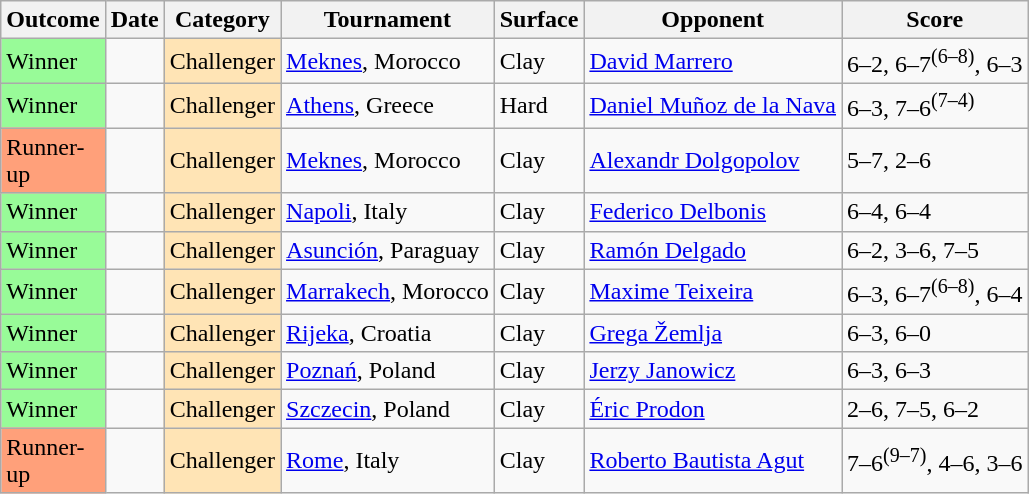<table class="sortable wikitable">
<tr>
<th scope="col" width=40>Outcome</th>
<th scope="col">Date</th>
<th scope="col">Category</th>
<th scope="col">Tournament</th>
<th scope="col">Surface</th>
<th scope="col">Opponent</th>
<th scope="col" class="unsortable">Score</th>
</tr>
<tr>
<td bgcolor=98FB98>Winner</td>
<td></td>
<td style=background:#FFE4B5>Challenger</td>
<td><a href='#'>Meknes</a>, Morocco</td>
<td>Clay</td>
<td data-sort-value="Marrero, D"> <a href='#'>David Marrero</a></td>
<td>6–2, 6–7<sup>(6–8)</sup>, 6–3</td>
</tr>
<tr>
<td bgcolor=98FB98>Winner</td>
<td></td>
<td style=background:#FFE4B5>Challenger</td>
<td><a href='#'>Athens</a>, Greece</td>
<td>Hard</td>
<td data-sort-value="Muñoz de la Nava, D"> <a href='#'>Daniel Muñoz de la Nava</a></td>
<td>6–3, 7–6<sup>(7–4)</sup></td>
</tr>
<tr>
<td bgcolor=FFA07A>Runner-up</td>
<td></td>
<td style=background:#FFE4B5>Challenger</td>
<td><a href='#'>Meknes</a>, Morocco</td>
<td>Clay</td>
<td data-sort-value="Dolgopolov, A"> <a href='#'>Alexandr Dolgopolov</a></td>
<td>5–7, 2–6</td>
</tr>
<tr>
<td bgcolor=98FB98>Winner</td>
<td></td>
<td style=background:#FFE4B5>Challenger</td>
<td><a href='#'>Napoli</a>, Italy</td>
<td>Clay</td>
<td data-sort-value="Delbonis, F"> <a href='#'>Federico Delbonis</a></td>
<td>6–4, 6–4</td>
</tr>
<tr>
<td bgcolor=98FB98>Winner</td>
<td></td>
<td style=background:#FFE4B5>Challenger</td>
<td><a href='#'>Asunción</a>, Paraguay</td>
<td>Clay</td>
<td data-sort-value="Delgado, R"> <a href='#'>Ramón Delgado</a></td>
<td>6–2, 3–6, 7–5</td>
</tr>
<tr>
<td bgcolor=98FB98>Winner</td>
<td></td>
<td style=background:#FFE4B5>Challenger</td>
<td><a href='#'>Marrakech</a>, Morocco</td>
<td>Clay</td>
<td data-sort-value="Teixeira, M"> <a href='#'>Maxime Teixeira</a></td>
<td>6–3, 6–7<sup>(6–8)</sup>, 6–4</td>
</tr>
<tr>
<td bgcolor=98FB98>Winner</td>
<td></td>
<td style=background:#FFE4B5>Challenger</td>
<td><a href='#'>Rijeka</a>, Croatia</td>
<td>Clay</td>
<td data-sort-value="Zemlja, G"> <a href='#'>Grega Žemlja</a></td>
<td>6–3, 6–0</td>
</tr>
<tr>
<td bgcolor=98FB98>Winner</td>
<td></td>
<td style=background:#FFE4B5>Challenger</td>
<td><a href='#'>Poznań</a>, Poland</td>
<td>Clay</td>
<td data-sort-value="Janowicz, J"> <a href='#'>Jerzy Janowicz</a></td>
<td>6–3, 6–3</td>
</tr>
<tr>
<td bgcolor=98FB98>Winner</td>
<td></td>
<td style=background:#FFE4B5>Challenger</td>
<td><a href='#'>Szczecin</a>, Poland</td>
<td>Clay</td>
<td data-sort-value="Prodon, E"> <a href='#'>Éric Prodon</a></td>
<td>2–6, 7–5, 6–2</td>
</tr>
<tr>
<td bgcolor=FFA07A>Runner-up</td>
<td></td>
<td style=background:#FFE4B5>Challenger</td>
<td><a href='#'>Rome</a>, Italy</td>
<td>Clay</td>
<td data-sort-value="Bautista Agut, R"> <a href='#'>Roberto Bautista Agut</a></td>
<td>7–6<sup>(9–7)</sup>, 4–6, 3–6</td>
</tr>
</table>
